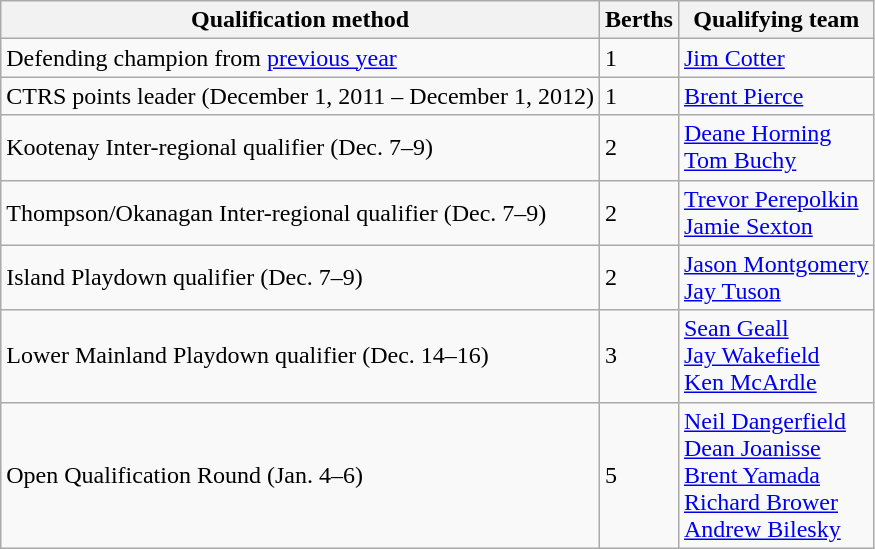<table class=wikitable>
<tr>
<th>Qualification method</th>
<th>Berths</th>
<th>Qualifying team</th>
</tr>
<tr>
<td>Defending champion from <a href='#'>previous year</a></td>
<td>1</td>
<td><a href='#'>Jim Cotter</a></td>
</tr>
<tr>
<td>CTRS points leader (December 1, 2011 – December 1, 2012)</td>
<td>1</td>
<td><a href='#'>Brent Pierce</a></td>
</tr>
<tr>
<td>Kootenay Inter-regional qualifier (Dec. 7–9)</td>
<td>2</td>
<td><a href='#'>Deane Horning</a><br><a href='#'>Tom Buchy</a></td>
</tr>
<tr>
<td>Thompson/Okanagan Inter-regional qualifier (Dec. 7–9)</td>
<td>2</td>
<td><a href='#'>Trevor Perepolkin</a><br><a href='#'>Jamie Sexton</a></td>
</tr>
<tr>
<td>Island Playdown qualifier (Dec. 7–9)</td>
<td>2</td>
<td><a href='#'>Jason Montgomery</a><br><a href='#'>Jay Tuson</a></td>
</tr>
<tr>
<td>Lower Mainland Playdown qualifier (Dec. 14–16)</td>
<td>3</td>
<td><a href='#'>Sean Geall</a> <br> <a href='#'>Jay Wakefield</a> <br> <a href='#'>Ken McArdle</a></td>
</tr>
<tr>
<td>Open Qualification Round (Jan. 4–6)</td>
<td>5</td>
<td><a href='#'>Neil Dangerfield</a> <br> <a href='#'>Dean Joanisse</a> <br> <a href='#'>Brent Yamada</a> <br> <a href='#'>Richard Brower</a> <br> <a href='#'>Andrew Bilesky</a></td>
</tr>
</table>
